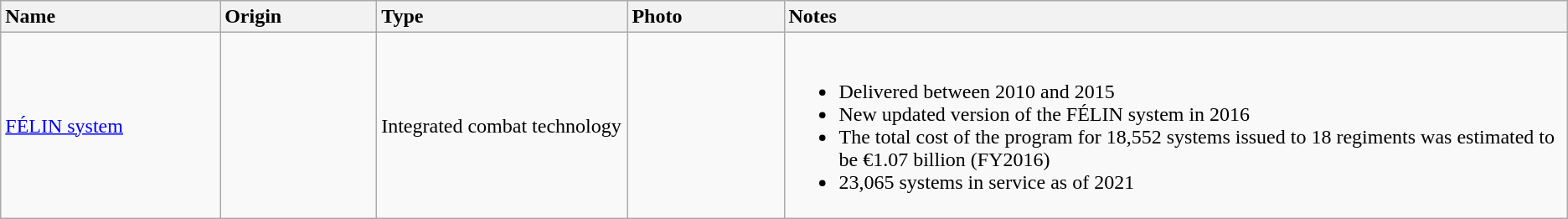<table class="wikitable">
<tr>
<th style="text-align: left; width:14%;">Name</th>
<th style="text-align: left; width:10%;">Origin</th>
<th style="text-align: left; width:16%;">Type</th>
<th style="text-align: left; width:0;">Photo</th>
<th style="text-align: left; width:50%;">Notes</th>
</tr>
<tr>
<td><a href='#'>FÉLIN system</a></td>
<td></td>
<td>Integrated combat technology</td>
<td></td>
<td><br><ul><li>Delivered between 2010 and 2015</li><li>New updated version of the FÉLIN system in 2016</li><li>The total cost of the program for 18,552 systems issued to 18 regiments was estimated to be €1.07 billion (FY2016)</li><li>23,065 systems in service as of 2021</li></ul></td>
</tr>
</table>
